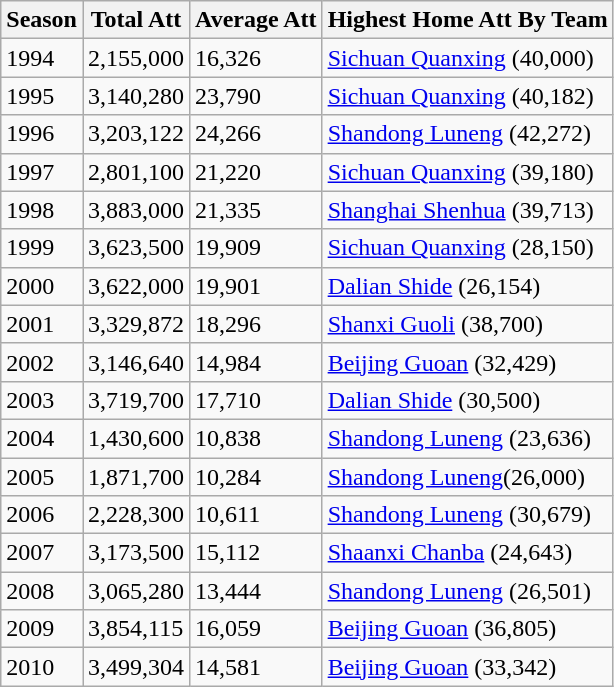<table class="wikitable">
<tr>
<th>Season</th>
<th>Total Att</th>
<th>Average Att</th>
<th>Highest Home Att By Team</th>
</tr>
<tr>
<td>1994</td>
<td>2,155,000</td>
<td>16,326</td>
<td><a href='#'>Sichuan Quanxing</a> (40,000)</td>
</tr>
<tr>
<td>1995</td>
<td>3,140,280</td>
<td>23,790</td>
<td><a href='#'>Sichuan Quanxing</a> (40,182)</td>
</tr>
<tr>
<td>1996</td>
<td>3,203,122</td>
<td>24,266</td>
<td><a href='#'>Shandong Luneng</a> (42,272)</td>
</tr>
<tr>
<td>1997</td>
<td>2,801,100</td>
<td>21,220</td>
<td><a href='#'>Sichuan Quanxing</a> (39,180)</td>
</tr>
<tr>
<td>1998</td>
<td>3,883,000</td>
<td>21,335</td>
<td><a href='#'>Shanghai Shenhua</a> (39,713)</td>
</tr>
<tr>
<td>1999</td>
<td>3,623,500</td>
<td>19,909</td>
<td><a href='#'>Sichuan Quanxing</a> (28,150)</td>
</tr>
<tr>
<td>2000</td>
<td>3,622,000</td>
<td>19,901</td>
<td><a href='#'>Dalian Shide</a> (26,154)</td>
</tr>
<tr>
<td>2001</td>
<td>3,329,872</td>
<td>18,296</td>
<td><a href='#'>Shanxi Guoli</a> (38,700)</td>
</tr>
<tr>
<td>2002</td>
<td>3,146,640</td>
<td>14,984</td>
<td><a href='#'>Beijing Guoan</a> (32,429)</td>
</tr>
<tr>
<td>2003</td>
<td>3,719,700</td>
<td>17,710</td>
<td><a href='#'>Dalian Shide</a> (30,500)</td>
</tr>
<tr>
<td>2004</td>
<td>1,430,600</td>
<td>10,838</td>
<td><a href='#'>Shandong Luneng</a> (23,636)</td>
</tr>
<tr>
<td>2005</td>
<td>1,871,700</td>
<td>10,284</td>
<td><a href='#'>Shandong Luneng</a>(26,000)</td>
</tr>
<tr>
<td>2006</td>
<td>2,228,300</td>
<td>10,611</td>
<td><a href='#'>Shandong Luneng</a> (30,679)</td>
</tr>
<tr>
<td>2007</td>
<td>3,173,500</td>
<td>15,112</td>
<td><a href='#'>Shaanxi Chanba</a> (24,643)</td>
</tr>
<tr>
<td>2008</td>
<td>3,065,280</td>
<td>13,444</td>
<td><a href='#'>Shandong Luneng</a> (26,501)</td>
</tr>
<tr>
<td>2009</td>
<td>3,854,115</td>
<td>16,059</td>
<td><a href='#'>Beijing Guoan</a> (36,805)</td>
</tr>
<tr>
<td>2010</td>
<td>3,499,304</td>
<td>14,581</td>
<td><a href='#'>Beijing Guoan</a> (33,342)</td>
</tr>
</table>
